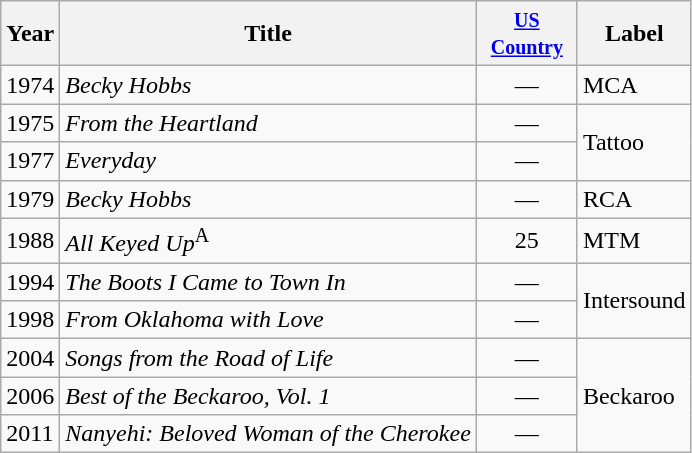<table class="wikitable">
<tr>
<th>Year</th>
<th>Title</th>
<th width="60"><small><a href='#'>US Country</a></small></th>
<th>Label</th>
</tr>
<tr>
<td>1974</td>
<td><em>Becky Hobbs</em></td>
<td align=center>—</td>
<td>MCA</td>
</tr>
<tr>
<td>1975</td>
<td><em>From the Heartland</em></td>
<td align=center>—</td>
<td rowspan=2>Tattoo</td>
</tr>
<tr>
<td>1977</td>
<td><em>Everyday</em></td>
<td align=center>—</td>
</tr>
<tr>
<td>1979</td>
<td><em>Becky Hobbs</em></td>
<td align=center>—</td>
<td>RCA</td>
</tr>
<tr>
<td>1988</td>
<td><em>All Keyed Up</em><sup>A</sup></td>
<td align=center>25</td>
<td>MTM</td>
</tr>
<tr>
<td>1994</td>
<td><em>The Boots I Came to Town In</em></td>
<td align=center>—</td>
<td rowspan=2>Intersound</td>
</tr>
<tr>
<td>1998</td>
<td><em>From Oklahoma with Love</em></td>
<td align=center>—</td>
</tr>
<tr>
<td>2004</td>
<td><em>Songs from the Road of Life</em></td>
<td align=center>—</td>
<td rowspan=3>Beckaroo</td>
</tr>
<tr>
<td>2006</td>
<td><em>Best of the Beckaroo, Vol. 1</em></td>
<td align=center>—</td>
</tr>
<tr>
<td>2011</td>
<td><em>Nanyehi: Beloved Woman of the Cherokee</em></td>
<td align=center>—</td>
</tr>
</table>
